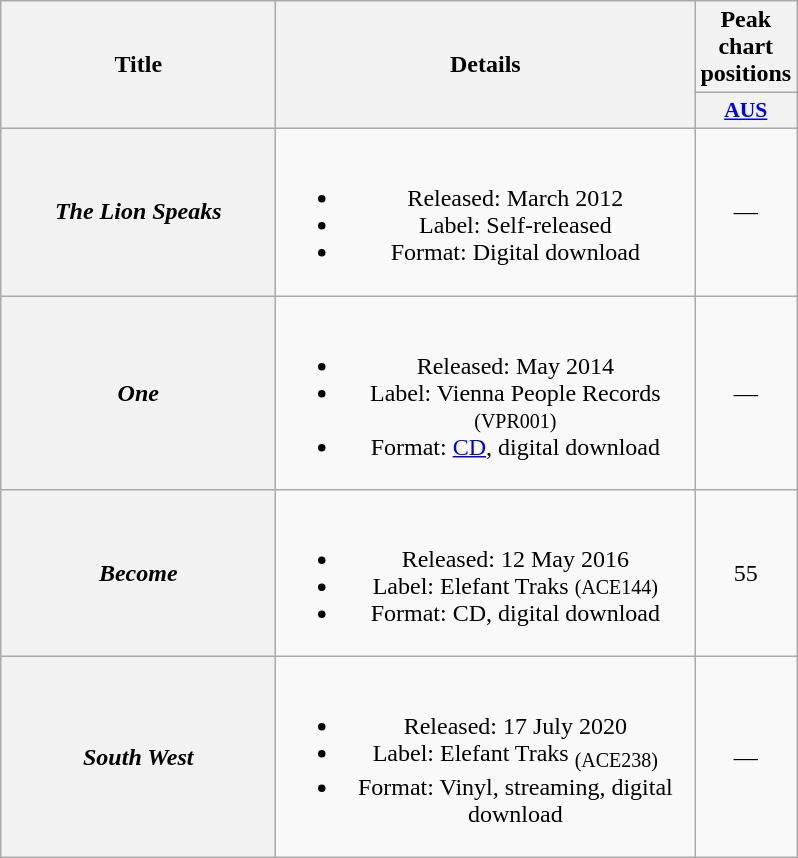<table class="wikitable plainrowheaders" style="text-align:center;" border="1">
<tr>
<th scope="col" rowspan="2" style="width:11em;">Title</th>
<th scope="col" rowspan="2" style="width:17em;">Details</th>
<th scope="col" colspan="1">Peak chart positions</th>
</tr>
<tr>
<th scope="col" style="width:3em;font-size:90%;"><a href='#'>AUS</a><br></th>
</tr>
<tr>
<th scope="row"><em>The Lion Speaks</em></th>
<td><br><ul><li>Released: March 2012</li><li>Label: Self-released</li><li>Format: Digital download</li></ul></td>
<td>—</td>
</tr>
<tr>
<th scope="row"><em>One</em></th>
<td><br><ul><li>Released: May 2014</li><li>Label: Vienna People Records <small>(VPR001)</small></li><li>Format: <a href='#'>CD</a>, digital download</li></ul></td>
<td>—</td>
</tr>
<tr>
<th scope="row"><em>Become</em></th>
<td><br><ul><li>Released: 12 May 2016</li><li>Label: Elefant Traks <small>(ACE144)</small></li><li>Format: CD, digital download</li></ul></td>
<td>55</td>
</tr>
<tr>
<th scope="row"><em>South West</em></th>
<td><br><ul><li>Released: 17 July 2020</li><li>Label: Elefant Traks <sub>(ACE238)</sub></li><li>Format: Vinyl, streaming, digital download</li></ul></td>
<td>—</td>
</tr>
</table>
